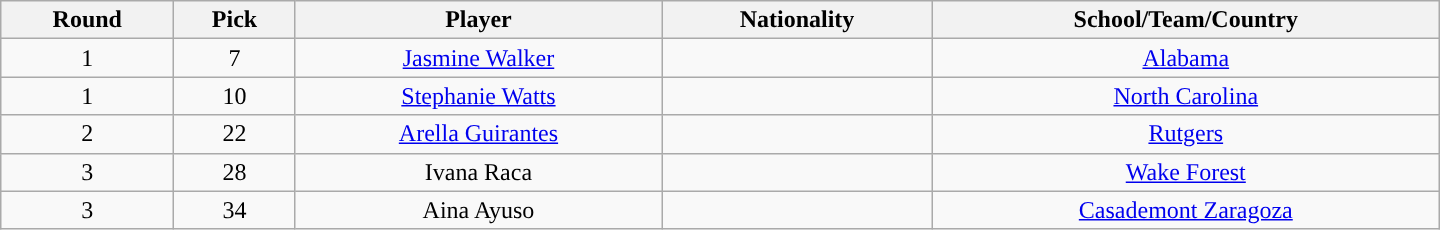<table class="wikitable" style="text-align:center; width:60em">
<tr>
<th>Round</th>
<th>Pick</th>
<th>Player</th>
<th>Nationality</th>
<th>School/Team/Country</th>
</tr>
<tr>
<td>1</td>
<td>7</td>
<td><a href='#'>Jasmine Walker</a></td>
<td></td>
<td><a href='#'>Alabama</a></td>
</tr>
<tr>
<td>1</td>
<td>10</td>
<td><a href='#'>Stephanie Watts</a></td>
<td></td>
<td><a href='#'>North Carolina</a></td>
</tr>
<tr>
<td>2</td>
<td>22</td>
<td><a href='#'>Arella Guirantes</a></td>
<td></td>
<td><a href='#'>Rutgers</a></td>
</tr>
<tr>
<td>3</td>
<td>28</td>
<td>Ivana Raca</td>
<td></td>
<td><a href='#'>Wake Forest</a></td>
</tr>
<tr>
<td>3</td>
<td>34</td>
<td>Aina Ayuso</td>
<td></td>
<td><a href='#'>Casademont Zaragoza</a> </td>
</tr>
</table>
